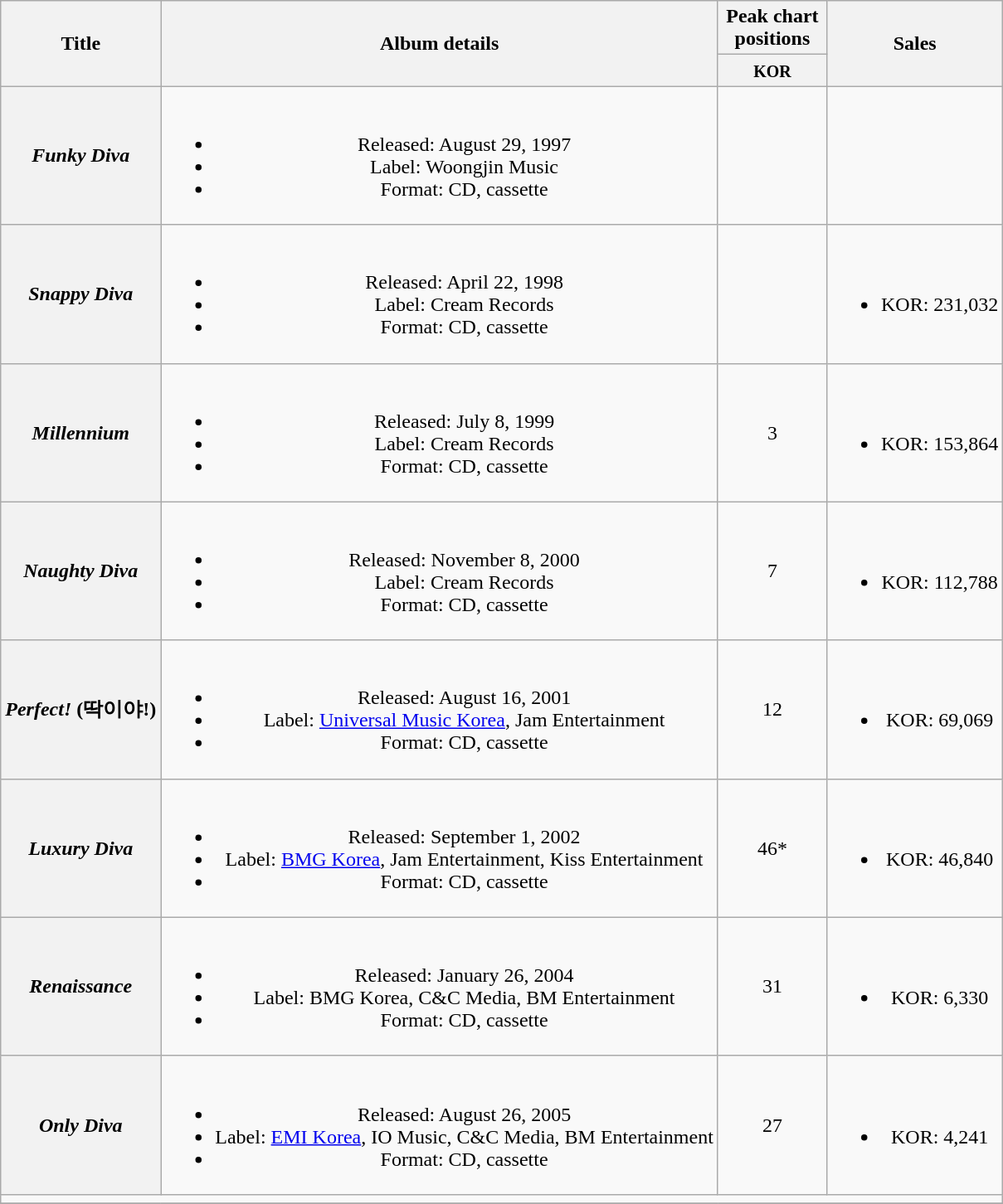<table class="wikitable plainrowheaders" style="text-align:center;">
<tr>
<th scope="col" rowspan="2">Title</th>
<th rowspan="2" scope="col">Album details</th>
<th scope="col" colspan="1" style="width:5em;">Peak chart positions</th>
<th rowspan="2" scope="col">Sales</th>
</tr>
<tr>
<th><small>KOR</small><br></th>
</tr>
<tr>
<th scope="row"><em>Funky Diva</em></th>
<td><br><ul><li>Released: August 29, 1997</li><li>Label: Woongjin Music</li><li>Format: CD, cassette</li></ul></td>
<td></td>
<td></td>
</tr>
<tr>
<th scope="row"><em>Snappy Diva</em></th>
<td><br><ul><li>Released: April 22, 1998</li><li>Label: Cream Records</li><li>Format: CD, cassette</li></ul></td>
<td></td>
<td><br><ul><li>KOR: 231,032</li></ul></td>
</tr>
<tr>
<th scope="row"><em>Millennium</em></th>
<td><br><ul><li>Released: July 8, 1999</li><li>Label: Cream Records</li><li>Format: CD, cassette</li></ul></td>
<td>3</td>
<td><br><ul><li>KOR: 153,864</li></ul></td>
</tr>
<tr>
<th scope="row"><em>Naughty Diva</em></th>
<td><br><ul><li>Released: November 8, 2000</li><li>Label: Cream Records</li><li>Format: CD, cassette</li></ul></td>
<td>7</td>
<td><br><ul><li>KOR: 112,788</li></ul></td>
</tr>
<tr>
<th scope="row"><em>Perfect!</em> (딱이야!)</th>
<td><br><ul><li>Released: August 16, 2001</li><li>Label: <a href='#'>Universal Music Korea</a>, Jam Entertainment</li><li>Format: CD, cassette</li></ul></td>
<td>12</td>
<td><br><ul><li>KOR: 69,069</li></ul></td>
</tr>
<tr>
<th scope="row"><em>Luxury Diva</em></th>
<td><br><ul><li>Released: September 1, 2002</li><li>Label: <a href='#'>BMG Korea</a>, Jam Entertainment, Kiss Entertainment</li><li>Format: CD, cassette</li></ul></td>
<td>46*</td>
<td><br><ul><li>KOR: 46,840</li></ul></td>
</tr>
<tr>
<th scope="row"><em>Renaissance</em></th>
<td><br><ul><li>Released: January 26, 2004</li><li>Label: BMG Korea, C&C Media, BM Entertainment</li><li>Format: CD, cassette</li></ul></td>
<td>31</td>
<td><br><ul><li>KOR: 6,330</li></ul></td>
</tr>
<tr>
<th scope="row"><em>Only Diva</em></th>
<td><br><ul><li>Released: August 26, 2005</li><li>Label: <a href='#'>EMI Korea</a>, IO Music, C&C Media, BM Entertainment</li><li>Format: CD, cassette</li></ul></td>
<td>27</td>
<td><br><ul><li>KOR: 4,241</li></ul></td>
</tr>
<tr>
<td colspan="4"></td>
</tr>
<tr>
</tr>
</table>
